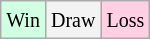<table class="wikitable">
<tr>
<td style="background-color: #d0ffe3;"><small>Win</small></td>
<td style="background-color: #f3f3f3;"><small>Draw</small></td>
<td style="background-color: #ffd0e3;"><small>Loss</small></td>
</tr>
</table>
